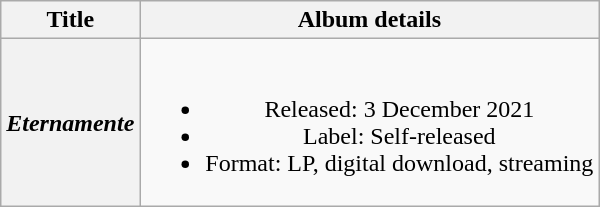<table class="wikitable plainrowheaders" style="text-align:center;">
<tr>
<th scope="col">Title</th>
<th scope="col">Album details</th>
</tr>
<tr>
<th scope="row"><em>Eternamente</em></th>
<td><br><ul><li>Released: 3 December 2021</li><li>Label: Self-released</li><li>Format: LP, digital download, streaming</li></ul></td>
</tr>
</table>
